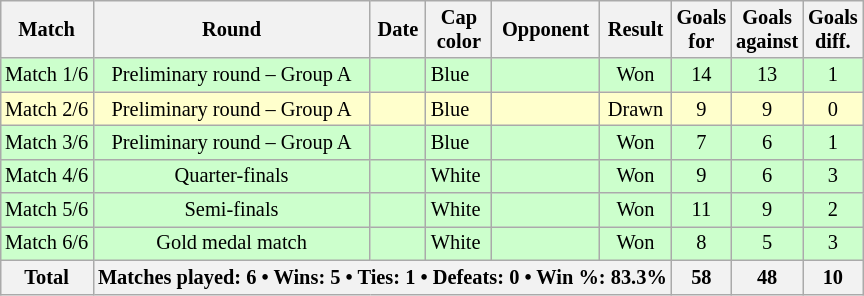<table class="wikitable sortable" style="text-align: center; font-size: 85%; margin-left: 1em;">
<tr>
<th>Match</th>
<th>Round</th>
<th>Date</th>
<th>Cap<br>color</th>
<th>Opponent</th>
<th>Result</th>
<th>Goals<br>for</th>
<th>Goals<br>against</th>
<th>Goals<br>diff.</th>
</tr>
<tr style="background-color: #ccffcc;">
<td>Match 1/6</td>
<td>Preliminary round – Group A</td>
<td style="text-align: right;"></td>
<td style="text-align: left;"> Blue</td>
<td style="text-align: left;"></td>
<td>Won</td>
<td>14</td>
<td>13</td>
<td>1</td>
</tr>
<tr style="background-color: #ffffcc;">
<td>Match 2/6</td>
<td>Preliminary round – Group A</td>
<td style="text-align: right;"></td>
<td style="text-align: left;"> Blue</td>
<td style="text-align: left;"></td>
<td>Drawn</td>
<td>9</td>
<td>9</td>
<td>0</td>
</tr>
<tr style="background-color: #ccffcc;">
<td>Match 3/6</td>
<td>Preliminary round – Group A</td>
<td style="text-align: right;"></td>
<td style="text-align: left;"> Blue</td>
<td style="text-align: left;"></td>
<td>Won</td>
<td>7</td>
<td>6</td>
<td>1</td>
</tr>
<tr style="background-color: #ccffcc;">
<td>Match 4/6</td>
<td>Quarter-finals</td>
<td style="text-align: right;"></td>
<td style="text-align: left;"> White</td>
<td style="text-align: left;"></td>
<td>Won</td>
<td>9</td>
<td>6</td>
<td>3</td>
</tr>
<tr style="background-color: #ccffcc;">
<td>Match 5/6</td>
<td>Semi-finals</td>
<td style="text-align: right;"></td>
<td style="text-align: left;"> White</td>
<td style="text-align: left;"></td>
<td>Won</td>
<td>11</td>
<td>9</td>
<td>2</td>
</tr>
<tr style="background-color: #ccffcc;">
<td>Match 6/6</td>
<td>Gold medal match</td>
<td style="text-align: right;"></td>
<td style="text-align: left;"> White</td>
<td style="text-align: left;"></td>
<td>Won</td>
<td>8</td>
<td>5</td>
<td>3</td>
</tr>
<tr>
<th>Total</th>
<th colspan="5">Matches played: 6 • Wins: 5 • Ties: 1 • Defeats: 0 • Win %: 83.3%</th>
<th>58</th>
<th>48</th>
<th>10</th>
</tr>
</table>
